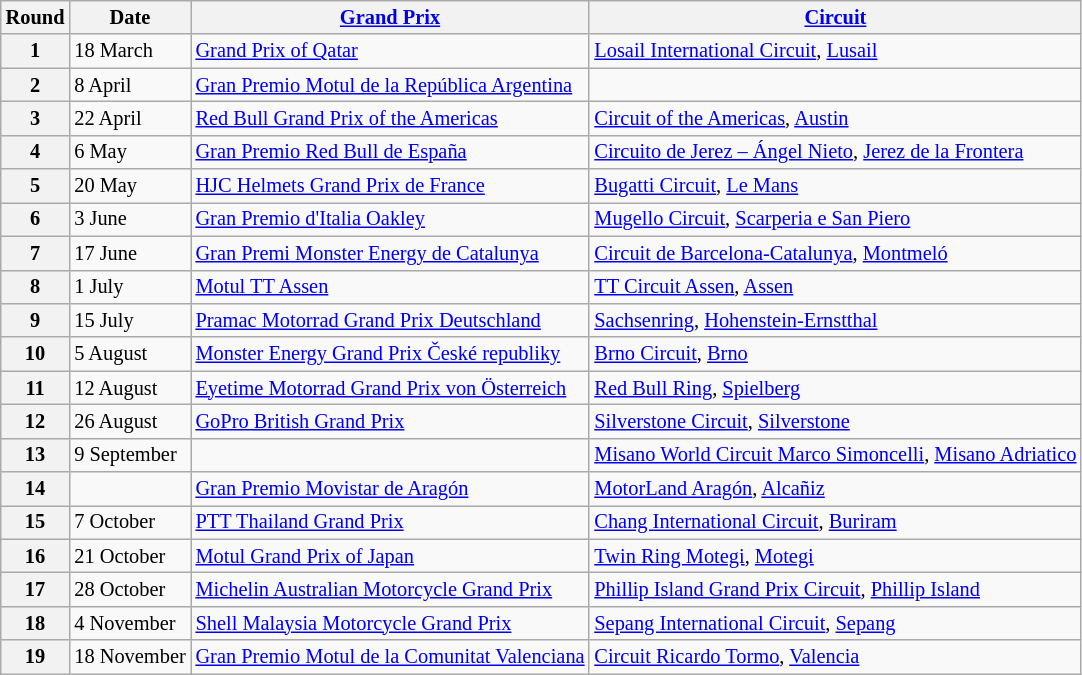<table class="wikitable" style="font-size: 85%;">
<tr>
<th>Round</th>
<th>Date</th>
<th><a href='#'>Grand Prix</a></th>
<th><a href='#'>Circuit</a></th>
</tr>
<tr>
<th>1</th>
<td>18 March</td>
<td> <a href='#'>Grand Prix of Qatar</a></td>
<td><a href='#'>Losail International Circuit</a>, <a href='#'>Lusail</a></td>
</tr>
<tr>
<th>2</th>
<td>8 April</td>
<td> <a href='#'>Gran Premio Motul de la República Argentina</a></td>
<td></td>
</tr>
<tr>
<th>3</th>
<td>22 April</td>
<td> <a href='#'>Red Bull Grand Prix of the Americas</a></td>
<td><a href='#'>Circuit of the Americas</a>, <a href='#'>Austin</a></td>
</tr>
<tr>
<th>4</th>
<td>6 May</td>
<td> <a href='#'>Gran Premio Red Bull de España</a></td>
<td><a href='#'>Circuito de Jerez – Ángel Nieto</a>, <a href='#'>Jerez de la Frontera</a></td>
</tr>
<tr>
<th>5</th>
<td>20 May</td>
<td> <a href='#'>HJC Helmets Grand Prix de France</a></td>
<td><a href='#'>Bugatti Circuit</a>, <a href='#'>Le Mans</a></td>
</tr>
<tr>
<th>6</th>
<td>3 June</td>
<td> <a href='#'>Gran Premio d'Italia Oakley</a></td>
<td><a href='#'>Mugello Circuit</a>, <a href='#'>Scarperia e San Piero</a></td>
</tr>
<tr>
<th>7</th>
<td>17 June</td>
<td> <a href='#'>Gran Premi Monster Energy de Catalunya</a></td>
<td><a href='#'>Circuit de Barcelona-Catalunya</a>, <a href='#'>Montmeló</a></td>
</tr>
<tr>
<th>8</th>
<td>1 July</td>
<td> <a href='#'>Motul TT Assen</a></td>
<td><a href='#'>TT Circuit Assen</a>, <a href='#'>Assen</a></td>
</tr>
<tr>
<th>9</th>
<td>15 July</td>
<td> <a href='#'>Pramac Motorrad Grand Prix Deutschland</a></td>
<td><a href='#'>Sachsenring</a>, <a href='#'>Hohenstein-Ernstthal</a></td>
</tr>
<tr>
<th>10</th>
<td>5 August</td>
<td> <a href='#'>Monster Energy Grand Prix České republiky</a></td>
<td><a href='#'>Brno Circuit</a>, <a href='#'>Brno</a></td>
</tr>
<tr>
<th>11</th>
<td>12 August</td>
<td> <a href='#'>Eyetime Motorrad Grand Prix von Österreich</a></td>
<td><a href='#'>Red Bull Ring</a>, <a href='#'>Spielberg</a></td>
</tr>
<tr>
<th>12</th>
<td>26 August</td>
<td> <a href='#'>GoPro British Grand Prix</a></td>
<td><a href='#'>Silverstone Circuit</a>, <a href='#'>Silverstone</a></td>
</tr>
<tr>
<th>13</th>
<td>9 September</td>
<td></td>
<td><a href='#'>Misano World Circuit Marco Simoncelli</a>, <a href='#'>Misano Adriatico</a></td>
</tr>
<tr>
<th>14</th>
<td></td>
<td> <a href='#'>Gran Premio Movistar de Aragón</a></td>
<td><a href='#'>MotorLand Aragón</a>, <a href='#'>Alcañiz</a></td>
</tr>
<tr>
<th>15</th>
<td>7 October</td>
<td> <a href='#'>PTT Thailand Grand Prix</a></td>
<td><a href='#'>Chang International Circuit</a>, <a href='#'>Buriram</a></td>
</tr>
<tr>
<th>16</th>
<td>21 October</td>
<td> <a href='#'>Motul Grand Prix of Japan</a></td>
<td><a href='#'>Twin Ring Motegi</a>, <a href='#'>Motegi</a></td>
</tr>
<tr>
<th>17</th>
<td>28 October</td>
<td> <a href='#'>Michelin Australian Motorcycle Grand Prix</a></td>
<td><a href='#'>Phillip Island Grand Prix Circuit</a>, <a href='#'>Phillip Island</a></td>
</tr>
<tr>
<th>18</th>
<td>4 November</td>
<td> <a href='#'>Shell Malaysia Motorcycle Grand Prix</a></td>
<td><a href='#'>Sepang International Circuit</a>, <a href='#'>Sepang</a></td>
</tr>
<tr>
<th>19</th>
<td>18 November</td>
<td> <a href='#'>Gran Premio Motul de la Comunitat Valenciana</a></td>
<td><a href='#'>Circuit Ricardo Tormo</a>, <a href='#'>Valencia</a></td>
</tr>
</table>
